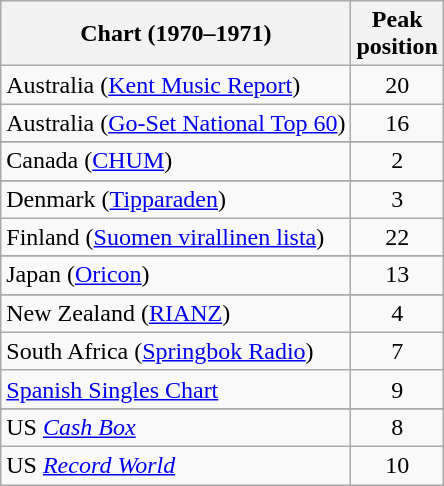<table class="wikitable sortable">
<tr>
<th>Chart (1970–1971)</th>
<th>Peak<br>position</th>
</tr>
<tr>
<td>Australia (<a href='#'>Kent Music Report</a>)</td>
<td align="center">20</td>
</tr>
<tr>
<td>Australia (<a href='#'>Go-Set National Top 60</a>)</td>
<td align="center">16</td>
</tr>
<tr>
</tr>
<tr>
<td>Canada (<a href='#'>CHUM</a>)</td>
<td align="center">2</td>
</tr>
<tr>
</tr>
<tr>
<td>Denmark (<a href='#'>Tipparaden</a>)</td>
<td align="center">3</td>
</tr>
<tr>
<td>Finland (<a href='#'>Suomen virallinen lista</a>)</td>
<td align="center">22</td>
</tr>
<tr>
</tr>
<tr>
<td>Japan (<a href='#'>Oricon</a>)</td>
<td align="center">13</td>
</tr>
<tr>
</tr>
<tr>
</tr>
<tr>
<td>New Zealand (<a href='#'>RIANZ</a>)</td>
<td align="center">4</td>
</tr>
<tr>
<td>South Africa (<a href='#'>Springbok Radio</a>)</td>
<td align="center">7</td>
</tr>
<tr>
<td><a href='#'>Spanish Singles Chart</a></td>
<td align="center">9</td>
</tr>
<tr>
</tr>
<tr>
</tr>
<tr>
<td>US <em><a href='#'>Cash Box</a></em></td>
<td align="center">8</td>
</tr>
<tr>
<td>US <em><a href='#'>Record World</a></em></td>
<td align="center">10</td>
</tr>
</table>
